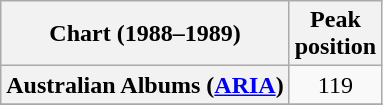<table class="wikitable sortable plainrowheaders">
<tr>
<th scope="col">Chart (1988–1989)</th>
<th scope="col">Peak<br>position</th>
</tr>
<tr>
<th scope="row">Australian Albums (<a href='#'>ARIA</a>)</th>
<td align="center">119</td>
</tr>
<tr>
</tr>
<tr>
</tr>
</table>
